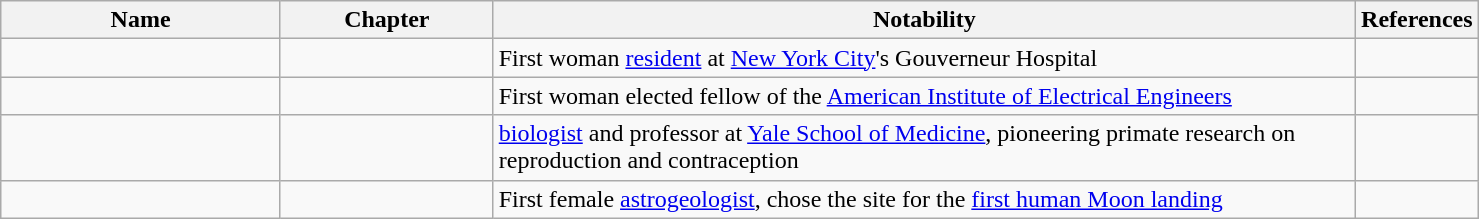<table class="wikitable sortable" style="width:78%;">
<tr valign="top">
<th style="width:20%;">Name</th>
<th style="width:15%;">Chapter</th>
<th style="width:62%;" class="unsortable">Notability</th>
<th style="width:3%;" class="unsortable">References</th>
</tr>
<tr valign="top">
<td></td>
<td></td>
<td>First woman <a href='#'>resident</a> at <a href='#'>New York City</a>'s Gouverneur Hospital</td>
<td></td>
</tr>
<tr>
<td></td>
<td></td>
<td>First woman elected fellow of the <a href='#'>American Institute of Electrical Engineers</a></td>
<td></td>
</tr>
<tr>
<td></td>
<td></td>
<td><a href='#'>biologist</a> and professor at <a href='#'>Yale School of Medicine</a>, pioneering primate research on reproduction and contraception</td>
<td></td>
</tr>
<tr>
<td></td>
<td></td>
<td>First female <a href='#'>astrogeologist</a>, chose the site for the <a href='#'>first human Moon landing</a></td>
<td></td>
</tr>
</table>
